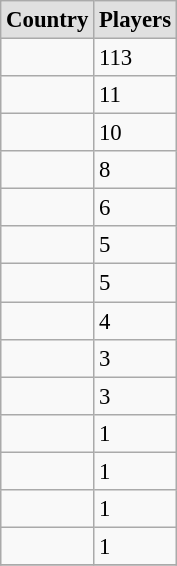<table style="font-size: 95%; text-align: left;" class="wikitable alternance">
<tr>
<th scope="col" style="background: #e0e0e0;">Country</th>
<th scope="col" style="background: #e0e0e0;">Players</th>
</tr>
<tr>
<td></td>
<td>113</td>
</tr>
<tr>
<td></td>
<td>11</td>
</tr>
<tr>
<td></td>
<td>10</td>
</tr>
<tr>
<td></td>
<td>8</td>
</tr>
<tr>
<td></td>
<td>6</td>
</tr>
<tr>
<td></td>
<td>5</td>
</tr>
<tr>
<td></td>
<td>5</td>
</tr>
<tr>
<td></td>
<td>4</td>
</tr>
<tr>
<td></td>
<td>3</td>
</tr>
<tr>
<td></td>
<td>3</td>
</tr>
<tr>
<td></td>
<td>1</td>
</tr>
<tr>
<td></td>
<td>1</td>
</tr>
<tr>
<td></td>
<td>1</td>
</tr>
<tr>
<td></td>
<td>1</td>
</tr>
<tr>
</tr>
</table>
